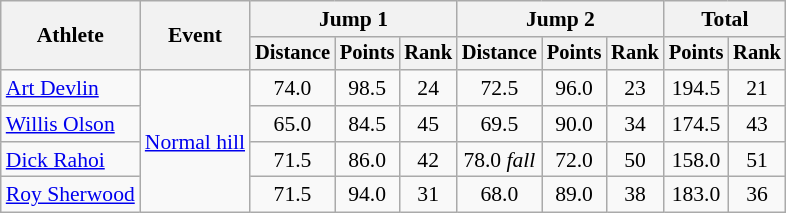<table class=wikitable style=font-size:90%;text-align:center>
<tr>
<th rowspan=2>Athlete</th>
<th rowspan=2>Event</th>
<th colspan=3>Jump 1</th>
<th colspan=3>Jump 2</th>
<th colspan=2>Total</th>
</tr>
<tr style=font-size:95%>
<th>Distance</th>
<th>Points</th>
<th>Rank</th>
<th>Distance</th>
<th>Points</th>
<th>Rank</th>
<th>Points</th>
<th>Rank</th>
</tr>
<tr>
<td align=left><a href='#'>Art Devlin</a></td>
<td align=left rowspan=4><a href='#'>Normal hill</a></td>
<td>74.0</td>
<td>98.5</td>
<td>24</td>
<td>72.5</td>
<td>96.0</td>
<td>23</td>
<td>194.5</td>
<td>21</td>
</tr>
<tr>
<td align=left><a href='#'>Willis Olson</a></td>
<td>65.0</td>
<td>84.5</td>
<td>45</td>
<td>69.5</td>
<td>90.0</td>
<td>34</td>
<td>174.5</td>
<td>43</td>
</tr>
<tr>
<td align=left><a href='#'>Dick Rahoi</a></td>
<td>71.5</td>
<td>86.0</td>
<td>42</td>
<td>78.0 <em>fall</em></td>
<td>72.0</td>
<td>50</td>
<td>158.0</td>
<td>51</td>
</tr>
<tr>
<td align=left><a href='#'>Roy Sherwood</a></td>
<td>71.5</td>
<td>94.0</td>
<td>31</td>
<td>68.0</td>
<td>89.0</td>
<td>38</td>
<td>183.0</td>
<td>36</td>
</tr>
</table>
